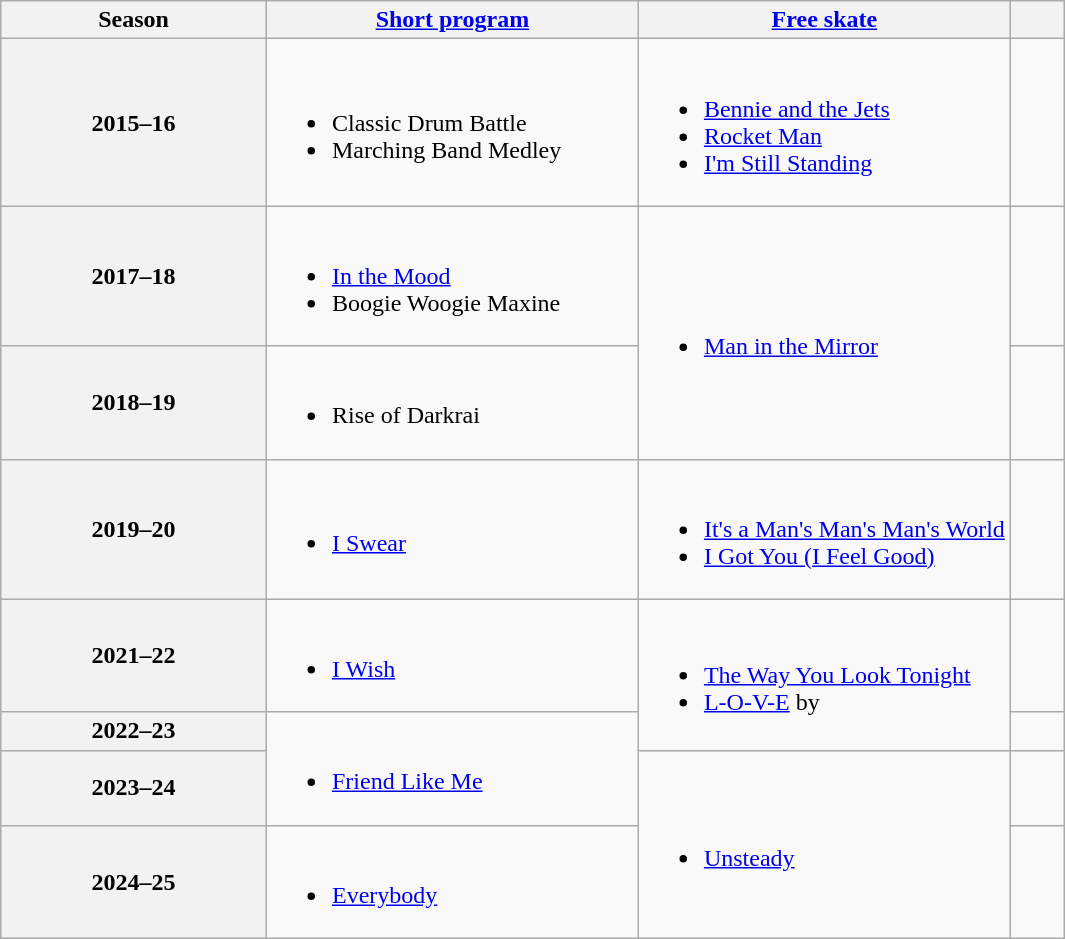<table class="wikitable unsortable" style="text-align:left">
<tr>
<th scope="col" style="text-align:center; width:25%">Season</th>
<th scope="col" style="text-align:center; width:35%"><a href='#'>Short program</a></th>
<th scope="col" style="text-align:center; width:35%"><a href='#'>Free skate</a></th>
<th scope="col" style="text-align:center; width:5%"></th>
</tr>
<tr>
<th>2015–16</th>
<td><br><ul><li>Classic Drum Battle</li><li>Marching Band Medley<br></li></ul></td>
<td><br><ul><li><a href='#'>Bennie and the Jets</a></li><li><a href='#'>Rocket Man</a></li><li><a href='#'>I'm Still Standing</a><br></li></ul></td>
<td></td>
</tr>
<tr>
<th>2017–18</th>
<td><br><ul><li><a href='#'>In the Mood</a></li><li>Boogie Woogie Maxine</li></ul></td>
<td rowspan=2><br><ul><li><a href='#'>Man in the Mirror</a><br></li></ul></td>
<td></td>
</tr>
<tr>
<th>2018–19</th>
<td><br><ul><li>Rise of Darkrai<br></li></ul></td>
<td></td>
</tr>
<tr>
<th>2019–20</th>
<td><br><ul><li><a href='#'>I Swear</a><br></li></ul></td>
<td><br><ul><li><a href='#'>It's a Man's Man's Man's World</a></li><li><a href='#'>I Got You (I Feel Good)</a><br></li></ul></td>
<td></td>
</tr>
<tr>
<th scope="row">2021–22</th>
<td><br><ul><li><a href='#'>I Wish</a><br></li></ul></td>
<td rowspan=2><br><ul><li><a href='#'>The Way You Look Tonight</a><br></li><li><a href='#'>L-O-V-E</a> by </li></ul></td>
<td></td>
</tr>
<tr>
<th scope="row">2022–23</th>
<td rowspan=2><br><ul><li><a href='#'>Friend Like Me</a><br></li></ul></td>
<td></td>
</tr>
<tr>
<th scope="row">2023–24</th>
<td rowspan=2><br><ul><li><a href='#'>Unsteady</a><br></li></ul></td>
<td></td>
</tr>
<tr>
<th scope="row">2024–25</th>
<td><br><ul><li><a href='#'>Everybody</a><br></li></ul></td>
<td></td>
</tr>
</table>
